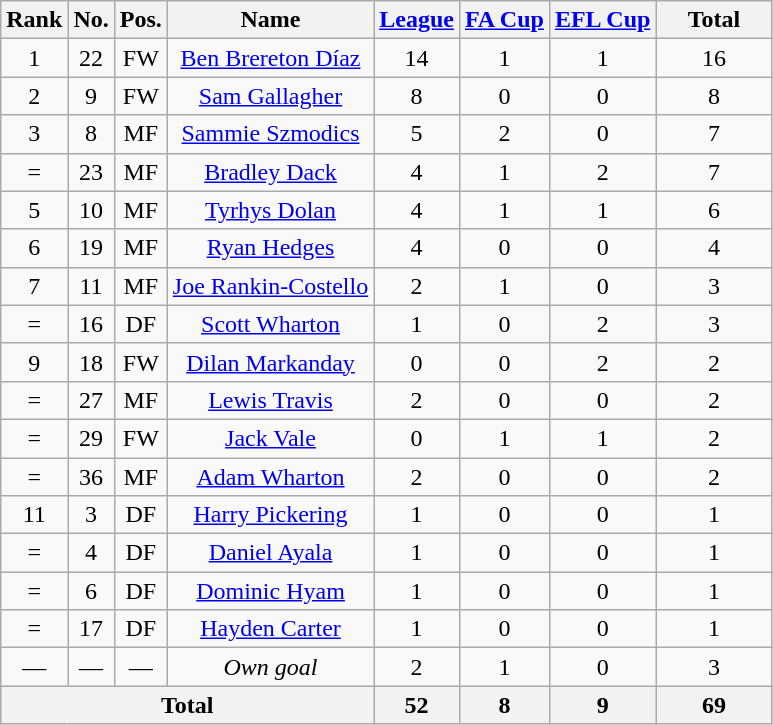<table class="wikitable" style="text-align: center; font-size:100%">
<tr>
<th>Rank</th>
<th>No.</th>
<th>Pos.</th>
<th>Name</th>
<th><a href='#'>League</a></th>
<th><a href='#'>FA Cup</a></th>
<th><a href='#'>EFL Cup</a></th>
<th width=70>Total</th>
</tr>
<tr>
<td>1</td>
<td>22</td>
<td>FW</td>
<td> <a href='#'>Ben Brereton Díaz</a></td>
<td>14</td>
<td>1</td>
<td>1</td>
<td>16</td>
</tr>
<tr>
<td>2</td>
<td>9</td>
<td>FW</td>
<td> <a href='#'>Sam Gallagher</a></td>
<td>8</td>
<td>0</td>
<td>0</td>
<td>8</td>
</tr>
<tr>
<td>3</td>
<td>8</td>
<td>MF</td>
<td> <a href='#'>Sammie Szmodics</a></td>
<td>5</td>
<td>2</td>
<td>0</td>
<td>7</td>
</tr>
<tr>
<td>=</td>
<td>23</td>
<td>MF</td>
<td> <a href='#'>Bradley Dack</a></td>
<td>4</td>
<td>1</td>
<td>2</td>
<td>7</td>
</tr>
<tr>
<td>5</td>
<td>10</td>
<td>MF</td>
<td> <a href='#'>Tyrhys Dolan</a></td>
<td>4</td>
<td>1</td>
<td>1</td>
<td>6</td>
</tr>
<tr>
<td>6</td>
<td>19</td>
<td>MF</td>
<td> <a href='#'>Ryan Hedges</a></td>
<td>4</td>
<td>0</td>
<td>0</td>
<td>4</td>
</tr>
<tr>
<td>7</td>
<td>11</td>
<td>MF</td>
<td> <a href='#'>Joe Rankin-Costello</a></td>
<td>2</td>
<td>1</td>
<td>0</td>
<td>3</td>
</tr>
<tr>
<td>=</td>
<td>16</td>
<td>DF</td>
<td> <a href='#'>Scott Wharton</a></td>
<td>1</td>
<td>0</td>
<td>2</td>
<td>3</td>
</tr>
<tr>
<td>9</td>
<td>18</td>
<td>FW</td>
<td> <a href='#'>Dilan Markanday</a></td>
<td>0</td>
<td>0</td>
<td>2</td>
<td>2</td>
</tr>
<tr>
<td>=</td>
<td>27</td>
<td>MF</td>
<td> <a href='#'>Lewis Travis</a></td>
<td>2</td>
<td>0</td>
<td>0</td>
<td>2</td>
</tr>
<tr>
<td>=</td>
<td>29</td>
<td>FW</td>
<td> <a href='#'>Jack Vale</a></td>
<td>0</td>
<td>1</td>
<td>1</td>
<td>2</td>
</tr>
<tr>
<td>=</td>
<td>36</td>
<td>MF</td>
<td> <a href='#'>Adam Wharton</a></td>
<td>2</td>
<td>0</td>
<td>0</td>
<td>2</td>
</tr>
<tr>
<td>11</td>
<td>3</td>
<td>DF</td>
<td> <a href='#'>Harry Pickering</a></td>
<td>1</td>
<td>0</td>
<td>0</td>
<td>1</td>
</tr>
<tr>
<td>=</td>
<td>4</td>
<td>DF</td>
<td> <a href='#'>Daniel Ayala</a></td>
<td>1</td>
<td>0</td>
<td>0</td>
<td>1</td>
</tr>
<tr>
<td>=</td>
<td>6</td>
<td>DF</td>
<td> <a href='#'>Dominic Hyam</a></td>
<td>1</td>
<td>0</td>
<td>0</td>
<td>1</td>
</tr>
<tr>
<td>=</td>
<td>17</td>
<td>DF</td>
<td> <a href='#'>Hayden Carter</a></td>
<td>1</td>
<td>0</td>
<td>0</td>
<td>1</td>
</tr>
<tr>
<td>—</td>
<td>—</td>
<td>—</td>
<td><em>Own goal</em></td>
<td>2</td>
<td>1</td>
<td>0</td>
<td>3</td>
</tr>
<tr>
<th colspan=4>Total</th>
<th>52</th>
<th>8</th>
<th>9</th>
<th>69</th>
</tr>
</table>
